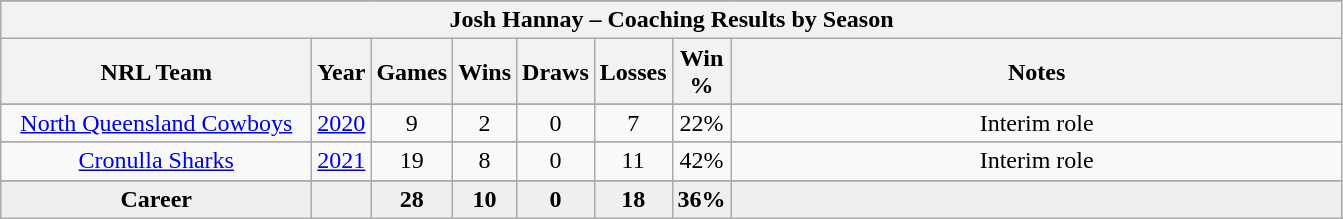<table class="wikitable">
<tr border=1 cellpadding=5 cellspacing=0|- align=center style="background:#EFEFEF;">
</tr>
<tr>
<th colspan="8"><strong>Josh Hannay – Coaching Results by Season</strong></th>
</tr>
<tr>
<th width="200">NRL Team</th>
<th width="30">Year</th>
<th width="30">Games</th>
<th width="30">Wins</th>
<th width="30">Draws</th>
<th width="30">Losses</th>
<th width="30">Win %</th>
<th width="400">Notes</th>
</tr>
<tr align=center>
</tr>
<tr align=center style=>
</tr>
<tr align=center style=>
<td><a href='#'>North Queensland Cowboys</a></td>
<td><a href='#'>2020</a></td>
<td>9</td>
<td>2</td>
<td>0</td>
<td>7</td>
<td>22%</td>
<td>Interim role</td>
</tr>
<tr align=center style="background:#EFEFEF;">
</tr>
<tr>
</tr>
<tr align=center>
</tr>
<tr align=center style=>
</tr>
<tr align=center style=>
<td><a href='#'>Cronulla Sharks</a></td>
<td><a href='#'>2021</a></td>
<td>19</td>
<td>8</td>
<td>0</td>
<td>11</td>
<td>42%</td>
<td>Interim role</td>
</tr>
<tr 2022 Assistant Coach Queensland State of Origin Team>
</tr>
<tr align=center style="background:#EFEFEF;">
<td><strong>Career</strong></td>
<td></td>
<td><strong>28</strong></td>
<td><strong>10</strong></td>
<td><strong>0</strong></td>
<td><strong>18</strong></td>
<td><strong>36%</strong></td>
<td></td>
</tr>
</table>
